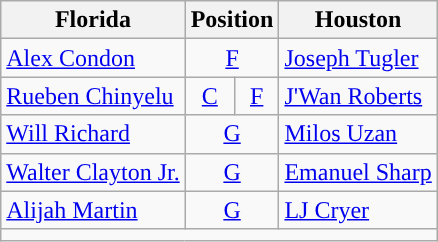<table class="wikitable">
<tr>
<th>Florida</th>
<th colspan="2">Position</th>
<th>Houston</th>
</tr>
<tr>
<td><a href='#'>Alex Condon</a></td>
<td colspan=2 style="text-align:center"><a href='#'>F</a></td>
<td><a href='#'>Joseph Tugler</a></td>
</tr>
<tr>
<td><a href='#'>Rueben Chinyelu</a></td>
<td style="text-align:center"><a href='#'>C</a></td>
<td style="text-align:center"><a href='#'>F</a></td>
<td><a href='#'>J'Wan Roberts</a></td>
</tr>
<tr>
<td><a href='#'>Will Richard</a></td>
<td colspan=2 style="text-align:center"><a href='#'>G</a></td>
<td><a href='#'>Milos Uzan</a></td>
</tr>
<tr>
<td><a href='#'>Walter Clayton Jr.</a></td>
<td colspan=2 style="text-align:center"><a href='#'>G</a></td>
<td><a href='#'>Emanuel Sharp</a></td>
</tr>
<tr>
<td><a href='#'>Alijah Martin</a></td>
<td colspan=2 style="text-align:center"><a href='#'>G</a></td>
<td><a href='#'>LJ Cryer</a></td>
</tr>
<tr>
<td colspan="5" align=center></td>
</tr>
</table>
